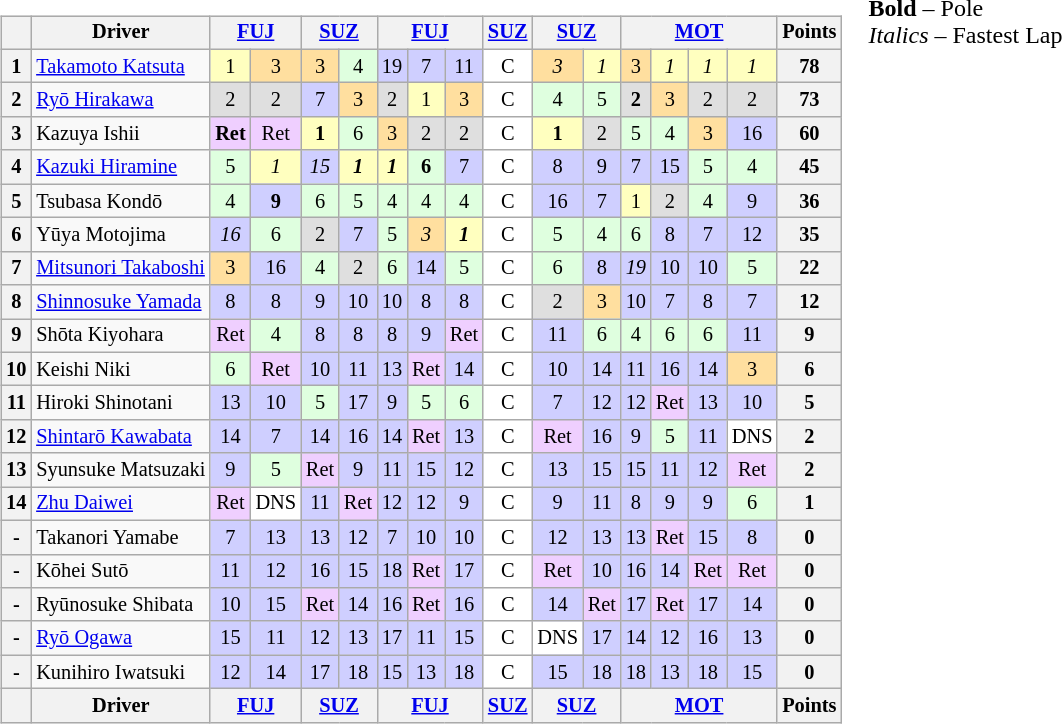<table>
<tr>
<td valign="top"><br><table class="wikitable" style="font-size: 85%; text-align:center;">
<tr>
<th></th>
<th>Driver</th>
<th colspan="2"><a href='#'>FUJ</a></th>
<th colspan="2"><a href='#'>SUZ</a></th>
<th colspan="3"><a href='#'>FUJ</a></th>
<th><a href='#'>SUZ</a></th>
<th colspan="2"><a href='#'>SUZ</a></th>
<th colspan="4"><a href='#'>MOT</a></th>
<th>Points</th>
</tr>
<tr>
<th>1</th>
<td align="left"> <a href='#'>Takamoto Katsuta</a></td>
<td style="background:#FFFFBF;">1</td>
<td style="background:#FFDF9F;">3</td>
<td style="background:#FFDF9F;">3</td>
<td style="background:#DFFFDF;">4</td>
<td style="background:#CFCFFF;">19</td>
<td style="background:#CFCFFF;">7</td>
<td style="background:#CFCFFF;">11</td>
<td style="background:#FFFFFF;">C</td>
<td style="background:#FFDF9F;"><em>3</em></td>
<td style="background:#FFFFBF;"><em>1</em></td>
<td style="background:#FFDF9F;">3</td>
<td style="background:#FFFFBF;"><em>1</em></td>
<td style="background:#FFFFBF;"><em>1</em></td>
<td style="background:#FFFFBF;"><em>1</em></td>
<th>78</th>
</tr>
<tr>
<th>2</th>
<td align="left"> <a href='#'>Ryō Hirakawa</a></td>
<td style="background:#DFDFDF;">2</td>
<td style="background:#DFDFDF;">2</td>
<td style="background:#CFCFFF;">7</td>
<td style="background:#FFDF9F;">3</td>
<td style="background:#DFDFDF;">2</td>
<td style="background:#FFFFBF;">1</td>
<td style="background:#FFDF9F;">3</td>
<td style="background:#FFFFFF;">C</td>
<td style="background:#DFFFDF;">4</td>
<td style="background:#DFFFDF;">5</td>
<td style="background:#DFDFDF;"><strong>2</strong></td>
<td style="background:#FFDF9F;">3</td>
<td style="background:#DFDFDF;">2</td>
<td style="background:#DFDFDF;">2</td>
<th>73</th>
</tr>
<tr>
<th>3</th>
<td align="left"> Kazuya Ishii</td>
<td style="background:#EFCFFF;"><strong>Ret</strong></td>
<td style="background:#EFCFFF;">Ret</td>
<td style="background:#FFFFBF;"><strong>1</strong></td>
<td style="background:#DFFFDF;">6</td>
<td style="background:#FFDF9F;">3</td>
<td style="background:#DFDFDF;">2</td>
<td style="background:#DFDFDF;">2</td>
<td style="background:#FFFFFF;">C</td>
<td style="background:#FFFFBF;"><strong>1</strong></td>
<td style="background:#DFDFDF;">2</td>
<td style="background:#DFFFDF;">5</td>
<td style="background:#DFFFDF;">4</td>
<td style="background:#FFDF9F;">3</td>
<td style="background:#CFCFFF;">16</td>
<th>60</th>
</tr>
<tr>
<th>4</th>
<td align="left"> <a href='#'>Kazuki Hiramine</a></td>
<td style="background:#DFFFDF;">5</td>
<td style="background:#FFFFBF;"><em>1</em></td>
<td style="background:#CFCFFF;"><em>15</em></td>
<td style="background:#FFFFBF;"><strong><em>1</em></strong></td>
<td style="background:#FFFFBF;"><strong><em>1</em></strong></td>
<td style="background:#DFFFDF;"><strong>6</strong></td>
<td style="background:#CFCFFF;">7</td>
<td style="background:#FFFFFF;">C</td>
<td style="background:#CFCFFF;">8</td>
<td style="background:#CFCFFF;">9</td>
<td style="background:#CFCFFF;">7</td>
<td style="background:#CFCFFF;">15</td>
<td style="background:#DFFFDF;">5</td>
<td style="background:#DFFFDF;">4</td>
<th>45</th>
</tr>
<tr>
<th>5</th>
<td align="left"> Tsubasa Kondō</td>
<td style="background:#DFFFDF;">4</td>
<td style="background:#CFCFFF;"><strong>9</strong></td>
<td style="background:#DFFFDF;">6</td>
<td style="background:#DFFFDF;">5</td>
<td style="background:#DFFFDF;">4</td>
<td style="background:#DFFFDF;">4</td>
<td style="background:#DFFFDF;">4</td>
<td style="background:#FFFFFF;">C</td>
<td style="background:#CFCFFF;">16</td>
<td style="background:#CFCFFF;">7</td>
<td style="background:#FFFFBF;">1</td>
<td style="background:#DFDFDF;">2</td>
<td style="background:#DFFFDF;">4</td>
<td style="background:#CFCFFF;">9</td>
<th>36</th>
</tr>
<tr>
<th>6</th>
<td align="left"> Yūya Motojima</td>
<td style="background:#CFCFFF;"><em>16</em></td>
<td style="background:#DFFFDF;">6</td>
<td style="background:#DFDFDF;">2</td>
<td style="background:#CFCFFF;">7</td>
<td style="background:#DFFFDF;">5</td>
<td style="background:#FFDF9F;"><em>3</em></td>
<td style="background:#FFFFBF;"><strong><em>1</em></strong></td>
<td style="background:#FFFFFF;">C</td>
<td style="background:#DFFFDF;">5</td>
<td style="background:#DFFFDF;">4</td>
<td style="background:#DFFFDF;">6</td>
<td style="background:#CFCFFF;">8</td>
<td style="background:#CFCFFF;">7</td>
<td style="background:#CFCFFF;">12</td>
<th>35</th>
</tr>
<tr>
<th>7</th>
<td align="left" nowrap=""> <a href='#'>Mitsunori Takaboshi</a></td>
<td style="background:#FFDF9F;">3</td>
<td style="background:#CFCFFF;">16</td>
<td style="background:#DFFFDF;">4</td>
<td style="background:#DFDFDF;">2</td>
<td style="background:#DFFFDF;">6</td>
<td style="background:#CFCFFF;">14</td>
<td style="background:#DFFFDF;">5</td>
<td style="background:#FFFFFF;">C</td>
<td style="background:#DFFFDF;">6</td>
<td style="background:#CFCFFF;">8</td>
<td style="background:#CFCFFF;"><em>19</em></td>
<td style="background:#CFCFFF;">10</td>
<td style="background:#CFCFFF;">10</td>
<td style="background:#DFFFDF;">5</td>
<th>22</th>
</tr>
<tr>
<th>8</th>
<td align="left" nowrap=""> <a href='#'>Shinnosuke Yamada</a></td>
<td style="background:#CFCFFF;">8</td>
<td style="background:#CFCFFF;">8</td>
<td style="background:#CFCFFF;">9</td>
<td style="background:#CFCFFF;">10</td>
<td style="background:#CFCFFF;">10</td>
<td style="background:#CFCFFF;">8</td>
<td style="background:#CFCFFF;">8</td>
<td style="background:#FFFFFF;">C</td>
<td style="background:#DFDFDF;">2</td>
<td style="background:#FFDF9F;">3</td>
<td style="background:#CFCFFF;">10</td>
<td style="background:#CFCFFF;">7</td>
<td style="background:#CFCFFF;">8</td>
<td style="background:#CFCFFF;">7</td>
<th>12</th>
</tr>
<tr>
<th>9</th>
<td align="left"> Shōta Kiyohara</td>
<td style="background:#EFCFFF;">Ret</td>
<td style="background:#DFFFDF;">4</td>
<td style="background:#CFCFFF;">8</td>
<td style="background:#CFCFFF;">8</td>
<td style="background:#CFCFFF;">8</td>
<td style="background:#CFCFFF;">9</td>
<td style="background:#EFCFFF;">Ret</td>
<td style="background:#FFFFFF;">C</td>
<td style="background:#CFCFFF;">11</td>
<td style="background:#DFFFDF;">6</td>
<td style="background:#DFFFDF;">4</td>
<td style="background:#DFFFDF;">6</td>
<td style="background:#DFFFDF;">6</td>
<td style="background:#CFCFFF;">11</td>
<th>9</th>
</tr>
<tr>
<th>10</th>
<td align="left"> Keishi Niki</td>
<td style="background:#DFFFDF;">6</td>
<td style="background:#EFCFFF;">Ret</td>
<td style="background:#CFCFFF;">10</td>
<td style="background:#CFCFFF;">11</td>
<td style="background:#CFCFFF;">13</td>
<td style="background:#EFCFFF;">Ret</td>
<td style="background:#CFCFFF;">14</td>
<td style="background:#FFFFFF;">C</td>
<td style="background:#CFCFFF;">10</td>
<td style="background:#CFCFFF;">14</td>
<td style="background:#CFCFFF;">11</td>
<td style="background:#CFCFFF;">16</td>
<td style="background:#CFCFFF;">14</td>
<td style="background:#FFDF9F;">3</td>
<th>6</th>
</tr>
<tr>
<th>11</th>
<td align="left"> Hiroki Shinotani</td>
<td style="background:#CFCFFF;">13</td>
<td style="background:#CFCFFF;">10</td>
<td style="background:#DFFFDF;">5</td>
<td style="background:#CFCFFF;">17</td>
<td style="background:#CFCFFF;">9</td>
<td style="background:#DFFFDF;">5</td>
<td style="background:#DFFFDF;">6</td>
<td style="background:#FFFFFF;">C</td>
<td style="background:#CFCFFF;">7</td>
<td style="background:#CFCFFF;">12</td>
<td style="background:#CFCFFF;">12</td>
<td style="background:#EFCFFF;">Ret</td>
<td style="background:#CFCFFF;">13</td>
<td style="background:#CFCFFF;">10</td>
<th>5</th>
</tr>
<tr>
<th>12</th>
<td align="left" nowrap=""> <a href='#'>Shintarō Kawabata</a></td>
<td style="background:#CFCFFF;">14</td>
<td style="background:#CFCFFF;">7</td>
<td style="background:#CFCFFF;">14</td>
<td style="background:#CFCFFF;">16</td>
<td style="background:#CFCFFF;">14</td>
<td style="background:#EFCFFF;">Ret</td>
<td style="background:#CFCFFF;">13</td>
<td style="background:#FFFFFF;">C</td>
<td style="background:#EFCFFF;">Ret</td>
<td style="background:#CFCFFF;">16</td>
<td style="background:#CFCFFF;">9</td>
<td style="background:#DFFFDF;">5</td>
<td style="background:#CFCFFF;">11</td>
<td style="background:#FFFFFF;">DNS</td>
<th>2</th>
</tr>
<tr>
<th>13</th>
<td align="left" nowrap=""> Syunsuke Matsuzaki</td>
<td style="background:#CFCFFF;">9</td>
<td style="background:#DFFFDF;">5</td>
<td style="background:#EFCFFF;">Ret</td>
<td style="background:#CFCFFF;">9</td>
<td style="background:#CFCFFF;">11</td>
<td style="background:#CFCFFF;">15</td>
<td style="background:#CFCFFF;">12</td>
<td style="background:#FFFFFF;">C</td>
<td style="background:#CFCFFF;">13</td>
<td style="background:#CFCFFF;">15</td>
<td style="background:#CFCFFF;">15</td>
<td style="background:#CFCFFF;">11</td>
<td style="background:#CFCFFF;">12</td>
<td style="background:#EFCFFF;">Ret</td>
<th>2</th>
</tr>
<tr>
<th>14</th>
<td align="left"> <a href='#'>Zhu Daiwei</a></td>
<td style="background:#EFCFFF;">Ret</td>
<td style="background:#FFFFFF;">DNS</td>
<td style="background:#CFCFFF;">11</td>
<td style="background:#EFCFFF;">Ret</td>
<td style="background:#CFCFFF;">12</td>
<td style="background:#CFCFFF;">12</td>
<td style="background:#CFCFFF;">9</td>
<td style="background:#FFFFFF;">C</td>
<td style="background:#CFCFFF;">9</td>
<td style="background:#CFCFFF;">11</td>
<td style="background:#CFCFFF;">8</td>
<td style="background:#CFCFFF;">9</td>
<td style="background:#CFCFFF;">9</td>
<td style="background:#DFFFDF;">6</td>
<th>1</th>
</tr>
<tr>
<th>-</th>
<td align="left"> Takanori Yamabe</td>
<td style="background:#CFCFFF;">7</td>
<td style="background:#CFCFFF;">13</td>
<td style="background:#CFCFFF;">13</td>
<td style="background:#CFCFFF;">12</td>
<td style="background:#CFCFFF;">7</td>
<td style="background:#CFCFFF;">10</td>
<td style="background:#CFCFFF;">10</td>
<td style="background:#FFFFFF;">C</td>
<td style="background:#CFCFFF;">12</td>
<td style="background:#CFCFFF;">13</td>
<td style="background:#CFCFFF;">13</td>
<td style="background:#EFCFFF;">Ret</td>
<td style="background:#CFCFFF;">15</td>
<td style="background:#CFCFFF;">8</td>
<th>0</th>
</tr>
<tr>
<th>-</th>
<td align="left"> Kōhei Sutō</td>
<td style="background:#CFCFFF;">11</td>
<td style="background:#CFCFFF;">12</td>
<td style="background:#CFCFFF;">16</td>
<td style="background:#CFCFFF;">15</td>
<td style="background:#CFCFFF;">18</td>
<td style="background:#EFCFFF;">Ret</td>
<td style="background:#CFCFFF;">17</td>
<td style="background:#FFFFFF;">C</td>
<td style="background:#EFCFFF;">Ret</td>
<td style="background:#CFCFFF;">10</td>
<td style="background:#CFCFFF;">16</td>
<td style="background:#CFCFFF;">14</td>
<td style="background:#EFCFFF;">Ret</td>
<td style="background:#EFCFFF;">Ret</td>
<th>0</th>
</tr>
<tr>
<th>-</th>
<td align="left"> Ryūnosuke Shibata</td>
<td style="background:#CFCFFF;">10</td>
<td style="background:#CFCFFF;">15</td>
<td style="background:#EFCFFF;">Ret</td>
<td style="background:#CFCFFF;">14</td>
<td style="background:#CFCFFF;">16</td>
<td style="background:#EFCFFF;">Ret</td>
<td style="background:#CFCFFF;">16</td>
<td style="background:#FFFFFF;">C</td>
<td style="background:#CFCFFF;">14</td>
<td style="background:#EFCFFF;">Ret</td>
<td style="background:#CFCFFF;">17</td>
<td style="background:#EFCFFF;">Ret</td>
<td style="background:#CFCFFF;">17</td>
<td style="background:#CFCFFF;">14</td>
<th>0</th>
</tr>
<tr>
<th>-</th>
<td align="left"> <a href='#'>Ryō Ogawa</a></td>
<td style="background:#CFCFFF;">15</td>
<td style="background:#CFCFFF;">11</td>
<td style="background:#CFCFFF;">12</td>
<td style="background:#CFCFFF;">13</td>
<td style="background:#CFCFFF;">17</td>
<td style="background:#CFCFFF;">11</td>
<td style="background:#CFCFFF;">15</td>
<td style="background:#FFFFFF;">C</td>
<td style="background:#FFFFFF;">DNS</td>
<td style="background:#CFCFFF;">17</td>
<td style="background:#CFCFFF;">14</td>
<td style="background:#CFCFFF;">12</td>
<td style="background:#CFCFFF;">16</td>
<td style="background:#CFCFFF;">13</td>
<th>0</th>
</tr>
<tr>
<th>-</th>
<td align="left"> Kunihiro Iwatsuki</td>
<td style="background:#CFCFFF;">12</td>
<td style="background:#CFCFFF;">14</td>
<td style="background:#CFCFFF;">17</td>
<td style="background:#CFCFFF;">18</td>
<td style="background:#CFCFFF;">15</td>
<td style="background:#CFCFFF;">13</td>
<td style="background:#CFCFFF;">18</td>
<td style="background:#FFFFFF;">C</td>
<td style="background:#CFCFFF;">15</td>
<td style="background:#CFCFFF;">18</td>
<td style="background:#CFCFFF;">18</td>
<td style="background:#CFCFFF;">13</td>
<td style="background:#CFCFFF;">18</td>
<td style="background:#CFCFFF;">15</td>
<th>0</th>
</tr>
<tr>
<th></th>
<th>Driver</th>
<th colspan="2"><a href='#'>FUJ</a></th>
<th colspan="2"><a href='#'>SUZ</a></th>
<th colspan="3"><a href='#'>FUJ</a></th>
<th><a href='#'>SUZ</a></th>
<th colspan="2"><a href='#'>SUZ</a></th>
<th colspan="4"><a href='#'>MOT</a></th>
<th>Points</th>
</tr>
</table>
</td>
<td valign="top"><br><span><strong>Bold</strong> – Pole<br>
<em>Italics</em> – Fastest Lap</span></td>
</tr>
</table>
